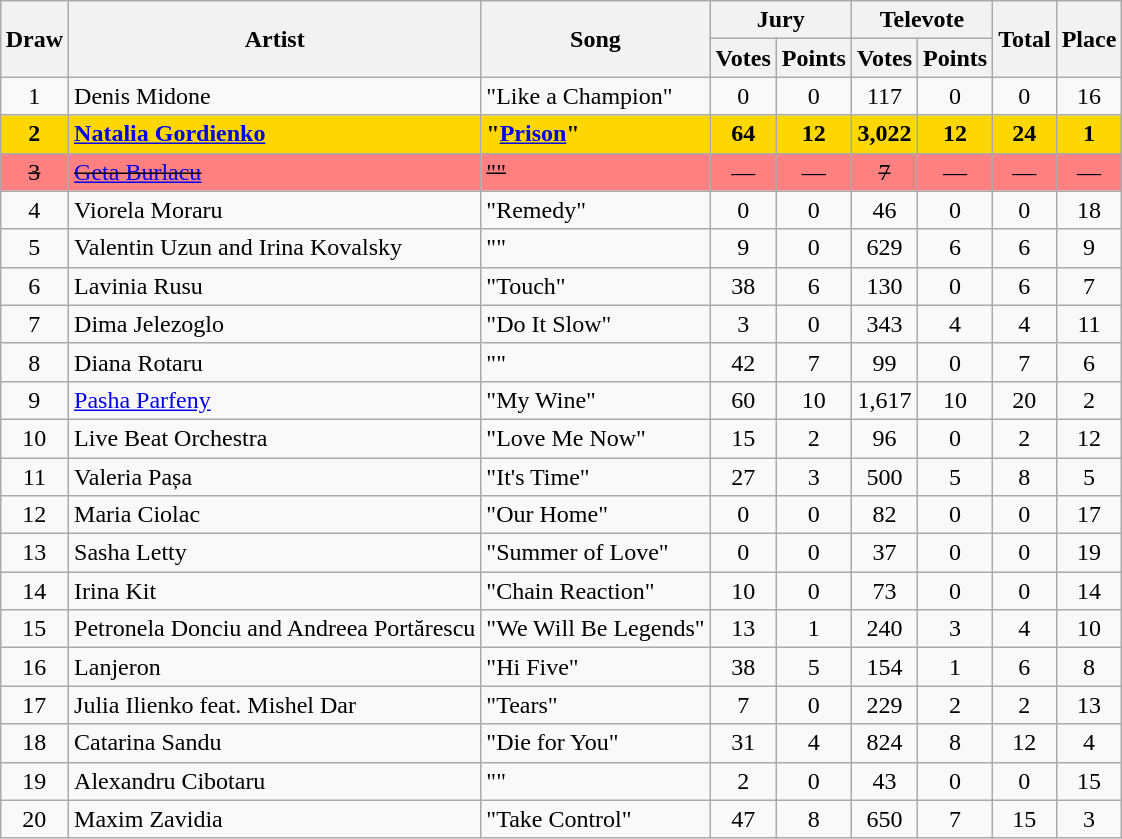<table class="sortable wikitable" style="margin: 1em auto 1em auto; text-align:center">
<tr>
<th rowspan="2">Draw</th>
<th rowspan="2">Artist</th>
<th rowspan="2">Song</th>
<th colspan="2">Jury</th>
<th colspan="2">Televote</th>
<th rowspan="2">Total</th>
<th rowspan="2">Place</th>
</tr>
<tr>
<th>Votes</th>
<th>Points</th>
<th>Votes</th>
<th>Points</th>
</tr>
<tr>
<td>1</td>
<td align="left">Denis Midone</td>
<td align="left">"Like a Champion"</td>
<td>0</td>
<td>0</td>
<td>117</td>
<td>0</td>
<td>0</td>
<td>16</td>
</tr>
<tr style="font-weight:bold; background:gold;">
<td>2</td>
<td align="left"><a href='#'>Natalia Gordienko</a></td>
<td align="left">"<a href='#'>Prison</a>"</td>
<td>64</td>
<td>12</td>
<td>3,022</td>
<td>12</td>
<td>24</td>
<td>1</td>
</tr>
<tr style="background:#fe8080;">
<td><s>3</s></td>
<td align="left"><s><a href='#'>Geta Burlacu</a></s></td>
<td align="left"><s>""</s></td>
<td data-sort-value="-1">—</td>
<td data-sort-value="-1">—</td>
<td><s>7</s></td>
<td data-sort-value="-1">—</td>
<td data-sort-value="-1">—</td>
<td data-sort-value="20">—</td>
</tr>
<tr>
<td>4</td>
<td align="left">Viorela Moraru</td>
<td align="left">"Remedy"</td>
<td>0</td>
<td>0</td>
<td>46</td>
<td>0</td>
<td>0</td>
<td>18</td>
</tr>
<tr>
<td>5</td>
<td align="left">Valentin Uzun and Irina Kovalsky</td>
<td align="left">""</td>
<td>9</td>
<td>0</td>
<td>629</td>
<td>6</td>
<td>6</td>
<td>9</td>
</tr>
<tr>
<td>6</td>
<td align="left">Lavinia Rusu</td>
<td align="left">"Touch"</td>
<td>38</td>
<td>6</td>
<td>130</td>
<td>0</td>
<td>6</td>
<td>7</td>
</tr>
<tr>
<td>7</td>
<td align="left">Dima Jelezoglo</td>
<td align="left">"Do It Slow"</td>
<td>3</td>
<td>0</td>
<td>343</td>
<td>4</td>
<td>4</td>
<td>11</td>
</tr>
<tr>
<td>8</td>
<td align="left">Diana Rotaru</td>
<td align="left">""</td>
<td>42</td>
<td>7</td>
<td>99</td>
<td>0</td>
<td>7</td>
<td>6</td>
</tr>
<tr>
<td>9</td>
<td align="left"><a href='#'>Pasha Parfeny</a></td>
<td align="left">"My Wine"</td>
<td>60</td>
<td>10</td>
<td>1,617</td>
<td>10</td>
<td>20</td>
<td>2</td>
</tr>
<tr>
<td>10</td>
<td align="left">Live Beat Orchestra</td>
<td align="left">"Love Me Now"</td>
<td>15</td>
<td>2</td>
<td>96</td>
<td>0</td>
<td>2</td>
<td>12</td>
</tr>
<tr>
<td>11</td>
<td align="left">Valeria Pașa</td>
<td align="left">"It's Time"</td>
<td>27</td>
<td>3</td>
<td>500</td>
<td>5</td>
<td>8</td>
<td>5</td>
</tr>
<tr>
<td>12</td>
<td align="left">Maria Ciolac</td>
<td align="left">"Our Home"</td>
<td>0</td>
<td>0</td>
<td>82</td>
<td>0</td>
<td>0</td>
<td>17</td>
</tr>
<tr>
<td>13</td>
<td align="left">Sasha Letty</td>
<td align="left">"Summer of Love"</td>
<td>0</td>
<td>0</td>
<td>37</td>
<td>0</td>
<td>0</td>
<td>19</td>
</tr>
<tr>
<td>14</td>
<td align="left">Irina Kit</td>
<td align="left">"Chain Reaction"</td>
<td>10</td>
<td>0</td>
<td>73</td>
<td>0</td>
<td>0</td>
<td>14</td>
</tr>
<tr>
<td>15</td>
<td align="left">Petronela Donciu and Andreea Portărescu</td>
<td align="left">"We Will Be Legends"</td>
<td>13</td>
<td>1</td>
<td>240</td>
<td>3</td>
<td>4</td>
<td>10</td>
</tr>
<tr>
<td>16</td>
<td align="left">Lanjeron</td>
<td align="left">"Hi Five"</td>
<td>38</td>
<td>5</td>
<td>154</td>
<td>1</td>
<td>6</td>
<td>8</td>
</tr>
<tr>
<td>17</td>
<td align="left">Julia Ilienko feat. Mishel Dar</td>
<td align="left">"Tears"</td>
<td>7</td>
<td>0</td>
<td>229</td>
<td>2</td>
<td>2</td>
<td>13</td>
</tr>
<tr>
<td>18</td>
<td align="left">Catarina Sandu</td>
<td align="left">"Die for You"</td>
<td>31</td>
<td>4</td>
<td>824</td>
<td>8</td>
<td>12</td>
<td>4</td>
</tr>
<tr>
<td>19</td>
<td align="left">Alexandru Cibotaru</td>
<td align="left">""</td>
<td>2</td>
<td>0</td>
<td>43</td>
<td>0</td>
<td>0</td>
<td>15</td>
</tr>
<tr>
<td>20</td>
<td align="left">Maxim Zavidia</td>
<td align="left">"Take Control"</td>
<td>47</td>
<td>8</td>
<td>650</td>
<td>7</td>
<td>15</td>
<td>3</td>
</tr>
</table>
